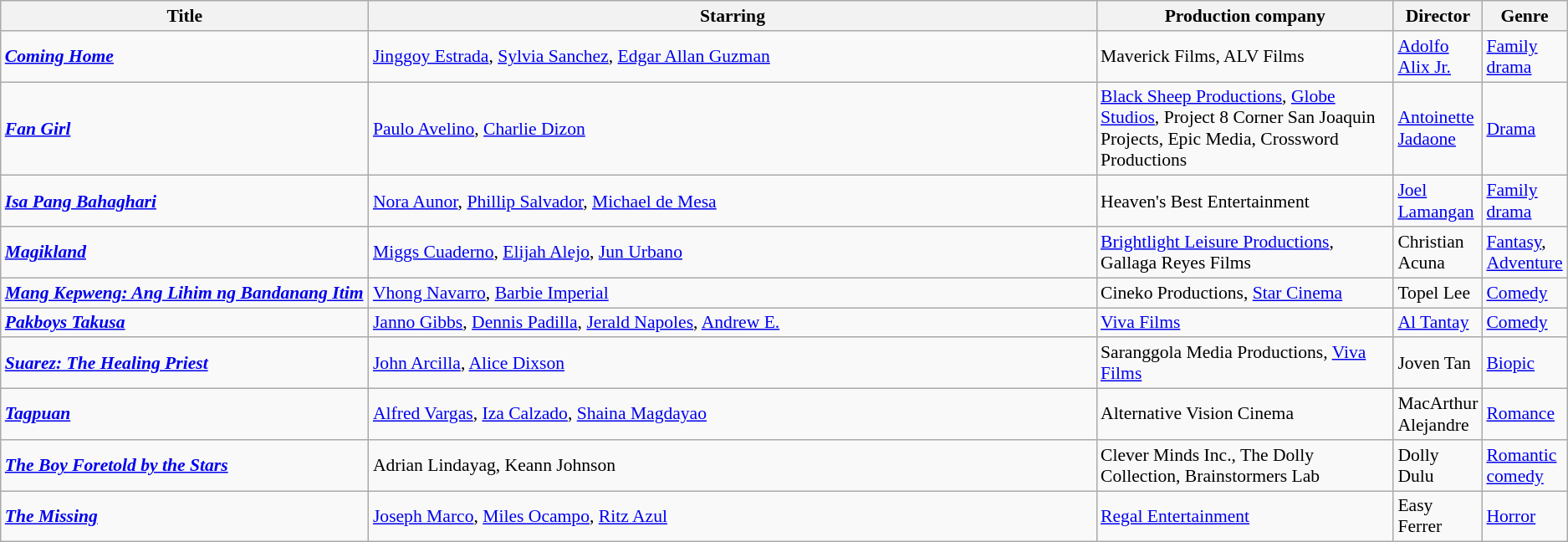<table class="wikitable" style="font-size: 90%;">
<tr>
<th width=25%>Title</th>
<th width=50%>Starring</th>
<th width=20%>Production company</th>
<th width=20%>Director</th>
<th>Genre</th>
</tr>
<tr>
<td><strong><em><a href='#'>Coming Home</a></em></strong></td>
<td><a href='#'>Jinggoy Estrada</a>, <a href='#'>Sylvia Sanchez</a>, <a href='#'>Edgar Allan Guzman</a></td>
<td>Maverick Films, ALV Films</td>
<td><a href='#'>Adolfo Alix Jr.</a></td>
<td><a href='#'>Family drama</a></td>
</tr>
<tr>
<td><strong><em><a href='#'>Fan Girl</a></em></strong></td>
<td><a href='#'>Paulo Avelino</a>, <a href='#'>Charlie Dizon</a></td>
<td><a href='#'>Black Sheep Productions</a>, <a href='#'>Globe Studios</a>, Project 8 Corner San Joaquin Projects, Epic Media, Crossword Productions</td>
<td><a href='#'>Antoinette Jadaone</a></td>
<td><a href='#'>Drama</a></td>
</tr>
<tr>
<td><strong><em><a href='#'>Isa Pang Bahaghari</a></em></strong></td>
<td><a href='#'>Nora Aunor</a>, <a href='#'>Phillip Salvador</a>, <a href='#'>Michael de Mesa</a></td>
<td>Heaven's Best Entertainment</td>
<td><a href='#'>Joel Lamangan</a></td>
<td><a href='#'>Family drama</a></td>
</tr>
<tr>
<td><strong><em><a href='#'>Magikland</a></em></strong></td>
<td><a href='#'>Miggs Cuaderno</a>, <a href='#'>Elijah Alejo</a>, <a href='#'>Jun Urbano</a></td>
<td><a href='#'>Brightlight Leisure Productions</a>, Gallaga Reyes Films</td>
<td>Christian Acuna</td>
<td><a href='#'>Fantasy</a>, <a href='#'>Adventure</a></td>
</tr>
<tr>
<td><strong><em><a href='#'>Mang Kepweng: Ang Lihim ng Bandanang Itim</a></em></strong></td>
<td><a href='#'>Vhong Navarro</a>, <a href='#'>Barbie Imperial</a></td>
<td>Cineko Productions, <a href='#'>Star Cinema</a></td>
<td>Topel Lee</td>
<td><a href='#'>Comedy</a></td>
</tr>
<tr>
<td><strong><em><a href='#'>Pakboys Takusa</a></em></strong></td>
<td><a href='#'>Janno Gibbs</a>, <a href='#'>Dennis Padilla</a>, <a href='#'>Jerald Napoles</a>, <a href='#'>Andrew E.</a></td>
<td><a href='#'>Viva Films</a></td>
<td><a href='#'>Al Tantay</a></td>
<td><a href='#'>Comedy</a></td>
</tr>
<tr>
<td><strong><em><a href='#'>Suarez: The Healing Priest</a></em></strong></td>
<td><a href='#'>John Arcilla</a>, <a href='#'>Alice Dixson</a></td>
<td>Saranggola Media Productions, <a href='#'>Viva Films</a></td>
<td>Joven Tan</td>
<td><a href='#'>Biopic</a></td>
</tr>
<tr>
<td><strong><em><a href='#'>Tagpuan</a></em></strong></td>
<td><a href='#'>Alfred Vargas</a>, <a href='#'>Iza Calzado</a>, <a href='#'>Shaina Magdayao</a></td>
<td>Alternative Vision Cinema</td>
<td>MacArthur Alejandre</td>
<td><a href='#'>Romance</a></td>
</tr>
<tr>
<td><strong><em><a href='#'>The Boy Foretold by the Stars</a></em></strong></td>
<td>Adrian Lindayag, Keann Johnson</td>
<td>Clever Minds Inc., The Dolly Collection, Brainstormers Lab</td>
<td>Dolly Dulu</td>
<td><a href='#'>Romantic comedy</a></td>
</tr>
<tr>
<td><strong><em><a href='#'>The Missing</a></em></strong></td>
<td><a href='#'>Joseph Marco</a>, <a href='#'>Miles Ocampo</a>, <a href='#'>Ritz Azul</a></td>
<td><a href='#'>Regal Entertainment</a></td>
<td>Easy Ferrer</td>
<td><a href='#'>Horror</a></td>
</tr>
</table>
